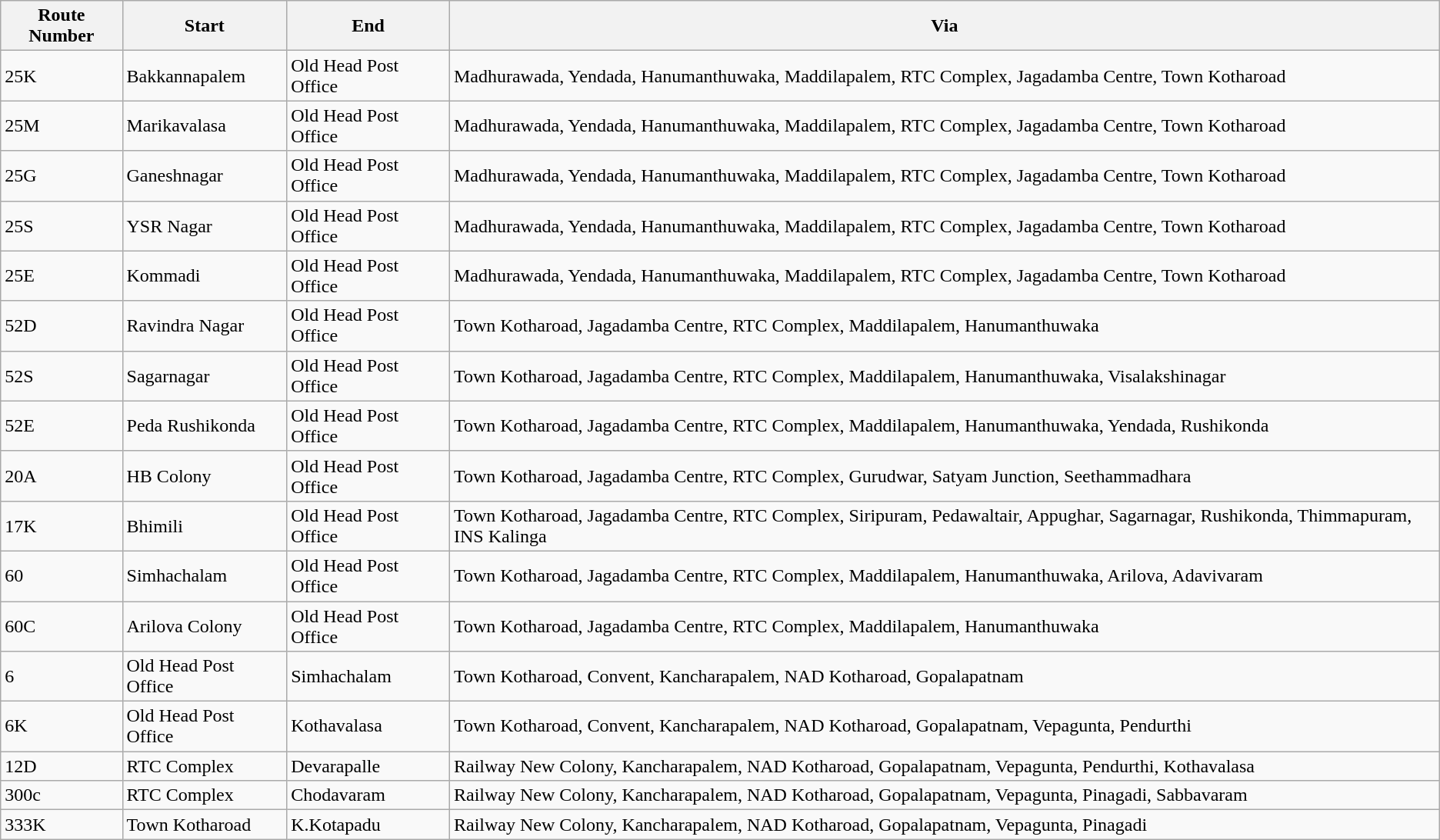<table class="sortable wikitable">
<tr>
<th>Route Number</th>
<th>Start</th>
<th>End</th>
<th>Via</th>
</tr>
<tr>
<td>25K</td>
<td>Bakkannapalem</td>
<td>Old Head Post Office</td>
<td>Madhurawada, Yendada, Hanumanthuwaka, Maddilapalem, RTC Complex, Jagadamba Centre, Town Kotharoad</td>
</tr>
<tr>
<td>25M</td>
<td>Marikavalasa</td>
<td>Old Head Post Office</td>
<td>Madhurawada, Yendada, Hanumanthuwaka, Maddilapalem, RTC Complex, Jagadamba Centre, Town Kotharoad</td>
</tr>
<tr>
<td>25G</td>
<td>Ganeshnagar</td>
<td>Old Head Post Office</td>
<td>Madhurawada, Yendada, Hanumanthuwaka, Maddilapalem, RTC Complex, Jagadamba Centre, Town Kotharoad</td>
</tr>
<tr>
<td>25S</td>
<td>YSR Nagar</td>
<td>Old Head Post Office</td>
<td>Madhurawada, Yendada, Hanumanthuwaka, Maddilapalem, RTC Complex, Jagadamba Centre, Town Kotharoad</td>
</tr>
<tr>
<td>25E</td>
<td>Kommadi</td>
<td>Old Head Post Office</td>
<td>Madhurawada, Yendada, Hanumanthuwaka, Maddilapalem, RTC Complex, Jagadamba Centre, Town Kotharoad</td>
</tr>
<tr>
<td>52D</td>
<td>Ravindra Nagar</td>
<td>Old Head Post Office</td>
<td>Town Kotharoad, Jagadamba Centre, RTC Complex, Maddilapalem, Hanumanthuwaka</td>
</tr>
<tr>
<td>52S</td>
<td>Sagarnagar</td>
<td>Old Head Post Office</td>
<td>Town Kotharoad, Jagadamba Centre, RTC Complex, Maddilapalem, Hanumanthuwaka, Visalakshinagar</td>
</tr>
<tr>
<td>52E</td>
<td>Peda Rushikonda</td>
<td>Old Head Post Office</td>
<td>Town Kotharoad, Jagadamba Centre, RTC Complex, Maddilapalem, Hanumanthuwaka, Yendada, Rushikonda</td>
</tr>
<tr>
<td>20A</td>
<td>HB Colony</td>
<td>Old Head Post Office</td>
<td>Town Kotharoad, Jagadamba Centre, RTC Complex, Gurudwar, Satyam Junction, Seethammadhara</td>
</tr>
<tr>
<td>17K</td>
<td>Bhimili</td>
<td>Old Head Post Office</td>
<td>Town Kotharoad, Jagadamba Centre, RTC Complex, Siripuram, Pedawaltair, Appughar, Sagarnagar, Rushikonda, Thimmapuram, INS Kalinga</td>
</tr>
<tr>
<td>60</td>
<td>Simhachalam</td>
<td>Old Head Post Office</td>
<td>Town Kotharoad, Jagadamba Centre, RTC Complex, Maddilapalem, Hanumanthuwaka, Arilova, Adavivaram</td>
</tr>
<tr>
<td>60C</td>
<td>Arilova Colony</td>
<td>Old Head Post Office</td>
<td>Town Kotharoad, Jagadamba Centre, RTC Complex, Maddilapalem, Hanumanthuwaka</td>
</tr>
<tr>
<td>6</td>
<td>Old Head Post Office</td>
<td>Simhachalam</td>
<td>Town Kotharoad, Convent, Kancharapalem, NAD Kotharoad, Gopalapatnam</td>
</tr>
<tr>
<td>6K</td>
<td>Old Head Post Office</td>
<td>Kothavalasa</td>
<td>Town Kotharoad, Convent, Kancharapalem, NAD Kotharoad, Gopalapatnam, Vepagunta, Pendurthi</td>
</tr>
<tr>
<td>12D</td>
<td>RTC Complex</td>
<td>Devarapalle</td>
<td>Railway New Colony, Kancharapalem, NAD Kotharoad, Gopalapatnam, Vepagunta, Pendurthi, Kothavalasa</td>
</tr>
<tr>
<td>300c</td>
<td>RTC Complex</td>
<td>Chodavaram</td>
<td>Railway New Colony, Kancharapalem, NAD Kotharoad, Gopalapatnam, Vepagunta, Pinagadi, Sabbavaram</td>
</tr>
<tr>
<td>333K</td>
<td>Town Kotharoad</td>
<td>K.Kotapadu</td>
<td>Railway New Colony, Kancharapalem, NAD Kotharoad, Gopalapatnam, Vepagunta, Pinagadi</td>
</tr>
</table>
